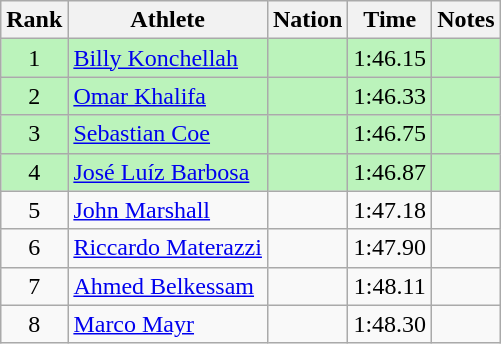<table class="wikitable sortable" style="text-align:center">
<tr>
<th>Rank</th>
<th>Athlete</th>
<th>Nation</th>
<th>Time</th>
<th>Notes</th>
</tr>
<tr style="background:#bbf3bb;">
<td>1</td>
<td align=left><a href='#'>Billy Konchellah</a></td>
<td align=left></td>
<td>1:46.15</td>
<td></td>
</tr>
<tr style="background:#bbf3bb;">
<td>2</td>
<td align=left><a href='#'>Omar Khalifa</a></td>
<td align=left></td>
<td>1:46.33</td>
<td></td>
</tr>
<tr style="background:#bbf3bb;">
<td>3</td>
<td align=left><a href='#'>Sebastian Coe</a></td>
<td align=left></td>
<td>1:46.75</td>
<td></td>
</tr>
<tr style="background:#bbf3bb;">
<td>4</td>
<td align=left><a href='#'>José Luíz Barbosa</a></td>
<td align=left></td>
<td>1:46.87</td>
<td></td>
</tr>
<tr>
<td>5</td>
<td align=left><a href='#'>John Marshall</a></td>
<td align=left></td>
<td>1:47.18</td>
<td></td>
</tr>
<tr>
<td>6</td>
<td align=left><a href='#'>Riccardo Materazzi</a></td>
<td align=left></td>
<td>1:47.90</td>
<td></td>
</tr>
<tr>
<td>7</td>
<td align=left><a href='#'>Ahmed Belkessam</a></td>
<td align=left></td>
<td>1:48.11</td>
<td></td>
</tr>
<tr>
<td>8</td>
<td align=left><a href='#'>Marco Mayr</a></td>
<td align=left></td>
<td>1:48.30</td>
<td></td>
</tr>
</table>
